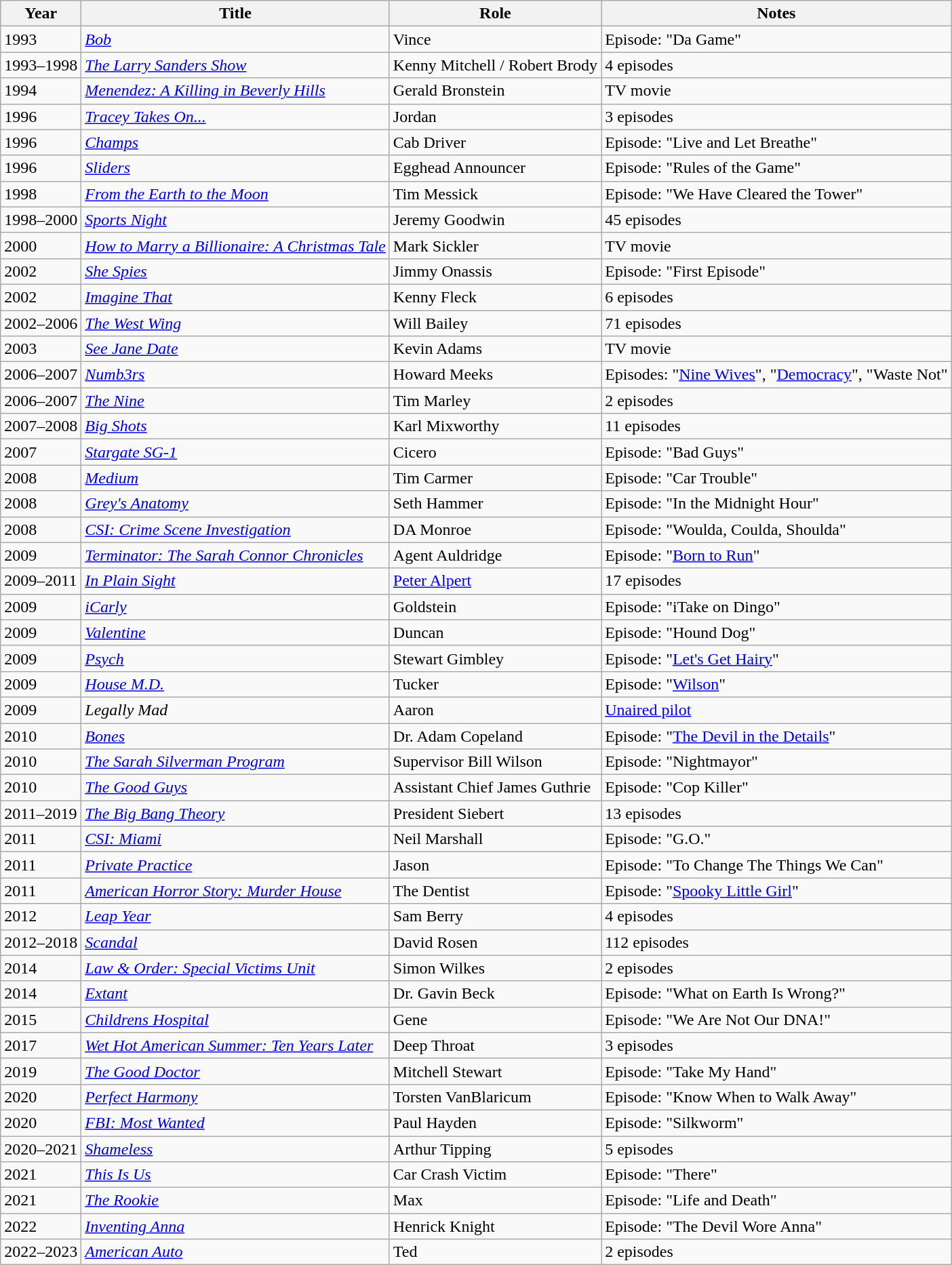<table class="wikitable plainrowheaders sortable">
<tr>
<th>Year</th>
<th>Title</th>
<th>Role</th>
<th>Notes</th>
</tr>
<tr>
<td>1993</td>
<td><em><a href='#'>Bob</a></em></td>
<td>Vince</td>
<td>Episode: "Da Game"</td>
</tr>
<tr>
<td>1993–1998</td>
<td><em><a href='#'>The Larry Sanders Show</a></em></td>
<td>Kenny Mitchell / Robert Brody</td>
<td>4 episodes</td>
</tr>
<tr>
<td>1994</td>
<td><em><a href='#'>Menendez: A Killing in Beverly Hills</a></em></td>
<td>Gerald Bronstein</td>
<td>TV movie</td>
</tr>
<tr>
<td>1996</td>
<td><em><a href='#'>Tracey Takes On...</a></em></td>
<td>Jordan</td>
<td>3 episodes</td>
</tr>
<tr>
<td>1996</td>
<td><em><a href='#'>Champs</a></em></td>
<td>Cab Driver</td>
<td>Episode: "Live and Let Breathe"</td>
</tr>
<tr>
<td>1996</td>
<td><em><a href='#'>Sliders</a></em></td>
<td>Egghead Announcer</td>
<td>Episode: "Rules of the Game"</td>
</tr>
<tr>
<td>1998</td>
<td><em><a href='#'>From the Earth to the Moon</a></em></td>
<td>Tim Messick</td>
<td>Episode: "We Have Cleared the Tower"</td>
</tr>
<tr>
<td>1998–2000</td>
<td><em><a href='#'>Sports Night</a></em></td>
<td>Jeremy Goodwin</td>
<td>45 episodes</td>
</tr>
<tr>
<td>2000</td>
<td><em><a href='#'>How to Marry a Billionaire: A Christmas Tale</a></em></td>
<td>Mark Sickler</td>
<td>TV movie</td>
</tr>
<tr>
<td>2002</td>
<td><em><a href='#'>She Spies</a></em></td>
<td>Jimmy Onassis</td>
<td>Episode: "First Episode"</td>
</tr>
<tr>
<td>2002</td>
<td><em><a href='#'>Imagine That</a></em></td>
<td>Kenny Fleck</td>
<td>6 episodes</td>
</tr>
<tr>
<td>2002–2006</td>
<td><em><a href='#'>The West Wing</a></em></td>
<td>Will Bailey</td>
<td>71 episodes</td>
</tr>
<tr>
<td>2003</td>
<td><em><a href='#'>See Jane Date</a></em></td>
<td>Kevin Adams</td>
<td>TV movie</td>
</tr>
<tr>
<td>2006–2007</td>
<td><em><a href='#'>Numb3rs</a></em></td>
<td>Howard Meeks</td>
<td>Episodes: "<a href='#'>Nine Wives</a>", "<a href='#'>Democracy</a>", "Waste Not"</td>
</tr>
<tr>
<td>2006–2007</td>
<td><em><a href='#'>The Nine</a></em></td>
<td>Tim Marley</td>
<td>2 episodes</td>
</tr>
<tr>
<td>2007–2008</td>
<td><em><a href='#'>Big Shots</a></em></td>
<td>Karl Mixworthy</td>
<td>11 episodes</td>
</tr>
<tr>
<td>2007</td>
<td><em><a href='#'>Stargate SG-1</a></em></td>
<td>Cicero</td>
<td>Episode: "Bad Guys"</td>
</tr>
<tr>
<td>2008</td>
<td><em><a href='#'>Medium</a></em></td>
<td>Tim Carmer</td>
<td>Episode: "Car Trouble"</td>
</tr>
<tr>
<td>2008</td>
<td><em><a href='#'>Grey's Anatomy</a></em></td>
<td>Seth Hammer</td>
<td>Episode: "In the Midnight Hour"</td>
</tr>
<tr>
<td>2008</td>
<td><em><a href='#'>CSI: Crime Scene Investigation</a></em></td>
<td>DA Monroe</td>
<td>Episode: "Woulda, Coulda, Shoulda"</td>
</tr>
<tr>
<td>2009</td>
<td><em><a href='#'>Terminator: The Sarah Connor Chronicles</a></em></td>
<td>Agent Auldridge</td>
<td>Episode: "<a href='#'>Born to Run</a>"</td>
</tr>
<tr>
<td>2009–2011</td>
<td><em><a href='#'>In Plain Sight</a></em></td>
<td><a href='#'>Peter Alpert</a></td>
<td>17 episodes</td>
</tr>
<tr>
<td>2009</td>
<td><em><a href='#'>iCarly</a></em></td>
<td>Goldstein</td>
<td>Episode: "iTake on Dingo"</td>
</tr>
<tr>
<td>2009</td>
<td><em><a href='#'>Valentine</a></em></td>
<td>Duncan</td>
<td>Episode: "Hound Dog"</td>
</tr>
<tr>
<td>2009</td>
<td><em><a href='#'>Psych</a></em></td>
<td>Stewart Gimbley</td>
<td>Episode: "<a href='#'>Let's Get Hairy</a>"</td>
</tr>
<tr>
<td>2009</td>
<td><em><a href='#'>House M.D.</a></em></td>
<td>Tucker</td>
<td>Episode: "<a href='#'>Wilson</a>"</td>
</tr>
<tr>
<td>2009</td>
<td><em>Legally Mad</em></td>
<td>Aaron</td>
<td><a href='#'>Unaired pilot</a></td>
</tr>
<tr>
<td>2010</td>
<td><em><a href='#'>Bones</a></em></td>
<td>Dr. Adam Copeland</td>
<td>Episode: "<a href='#'>The Devil in the Details</a>"</td>
</tr>
<tr>
<td>2010</td>
<td><em><a href='#'>The Sarah Silverman Program</a></em></td>
<td>Supervisor Bill Wilson</td>
<td>Episode: "Nightmayor"</td>
</tr>
<tr>
<td>2010</td>
<td><em><a href='#'>The Good Guys</a></em></td>
<td>Assistant Chief James Guthrie</td>
<td>Episode: "Cop Killer"</td>
</tr>
<tr>
<td>2011–2019</td>
<td><em><a href='#'>The Big Bang Theory</a></em></td>
<td>President Siebert</td>
<td>13 episodes</td>
</tr>
<tr>
<td>2011</td>
<td><em><a href='#'>CSI: Miami</a></em></td>
<td>Neil Marshall</td>
<td>Episode: "G.O."</td>
</tr>
<tr>
<td>2011</td>
<td><em><a href='#'>Private Practice</a></em></td>
<td>Jason</td>
<td>Episode: "To Change The Things We Can"</td>
</tr>
<tr>
<td>2011</td>
<td><em><a href='#'>American Horror Story: Murder House</a></em></td>
<td>The Dentist</td>
<td>Episode: "<a href='#'>Spooky Little Girl</a>"</td>
</tr>
<tr>
<td>2012</td>
<td><em><a href='#'>Leap Year</a></em></td>
<td>Sam Berry</td>
<td>4 episodes</td>
</tr>
<tr>
<td>2012–2018</td>
<td><em><a href='#'>Scandal</a></em></td>
<td>David Rosen</td>
<td>112 episodes</td>
</tr>
<tr>
<td>2014</td>
<td><em><a href='#'>Law & Order: Special Victims Unit</a></em></td>
<td>Simon Wilkes</td>
<td>2 episodes</td>
</tr>
<tr>
<td>2014</td>
<td><em><a href='#'>Extant</a></em></td>
<td>Dr. Gavin Beck</td>
<td>Episode: "What on Earth Is Wrong?"</td>
</tr>
<tr>
<td>2015</td>
<td><em><a href='#'>Childrens Hospital</a></em></td>
<td>Gene</td>
<td>Episode: "We Are Not Our DNA!"</td>
</tr>
<tr>
<td>2017</td>
<td><em><a href='#'>Wet Hot American Summer: Ten Years Later</a></em></td>
<td>Deep Throat</td>
<td>3 episodes</td>
</tr>
<tr>
<td>2019</td>
<td><em><a href='#'>The Good Doctor</a></em></td>
<td>Mitchell Stewart</td>
<td>Episode: "Take My Hand"</td>
</tr>
<tr>
<td>2020</td>
<td><em><a href='#'>Perfect Harmony</a></em></td>
<td>Torsten VanBlaricum</td>
<td>Episode: "Know When to Walk Away"</td>
</tr>
<tr>
<td>2020</td>
<td><em><a href='#'>FBI: Most Wanted</a></em></td>
<td>Paul Hayden</td>
<td>Episode: "Silkworm"</td>
</tr>
<tr>
<td>2020–2021</td>
<td><em><a href='#'>Shameless</a></em></td>
<td>Arthur Tipping</td>
<td>5 episodes</td>
</tr>
<tr>
<td>2021</td>
<td><em><a href='#'>This Is Us</a></em></td>
<td>Car Crash Victim</td>
<td>Episode: "There"</td>
</tr>
<tr>
<td>2021</td>
<td><em><a href='#'>The Rookie</a></em></td>
<td>Max</td>
<td>Episode: "Life and Death"</td>
</tr>
<tr>
<td>2022</td>
<td><em><a href='#'>Inventing Anna</a></em></td>
<td>Henrick Knight</td>
<td>Episode: "The Devil Wore Anna"</td>
</tr>
<tr>
<td>2022–2023</td>
<td><em><a href='#'>American Auto</a></em></td>
<td>Ted</td>
<td>2 episodes</td>
</tr>
</table>
